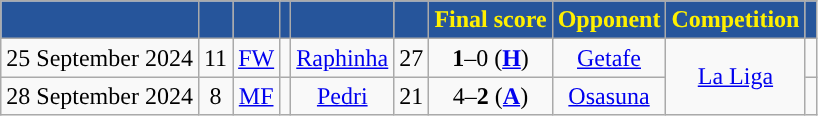<table class="wikitable" style="text-align:center">
<tr>
<th style="background:#26559B;color:#FFF000;"></th>
<th style="background:#26559B;color:#FFF000;"></th>
<th style="background:#26559B;color:#FFF000;"></th>
<th style="background:#26559B;color:#FFF000;"></th>
<th style="background:#26559B;color:#FFF000;"></th>
<th style="background:#26559B;color:#FFF000;"></th>
<th style="background:#26559B;color:#FFF000;">Final score</th>
<th style="background:#26559B;color:#FFF000;">Opponent</th>
<th style="background:#26559B;color:#FFF000;">Competition</th>
<th style="background:#26559B;color:#FFF000;"></th>
</tr>
<tr>
<td>25 September 2024</td>
<td>11</td>
<td><a href='#'>FW</a></td>
<td></td>
<td><a href='#'>Raphinha</a></td>
<td>27</td>
<td><strong>1</strong>–0 (<a href='#'><strong>H</strong></a>)</td>
<td><a href='#'>Getafe</a></td>
<td rowspan=2><a href='#'>La Liga</a></td>
<td></td>
</tr>
<tr>
<td>28 September 2024</td>
<td>8</td>
<td><a href='#'>MF</a></td>
<td></td>
<td><a href='#'>Pedri</a></td>
<td>21</td>
<td>4–<strong>2</strong> (<a href='#'><strong>A</strong></a>)</td>
<td><a href='#'>Osasuna</a></td>
<td></td>
</tr>
</table>
